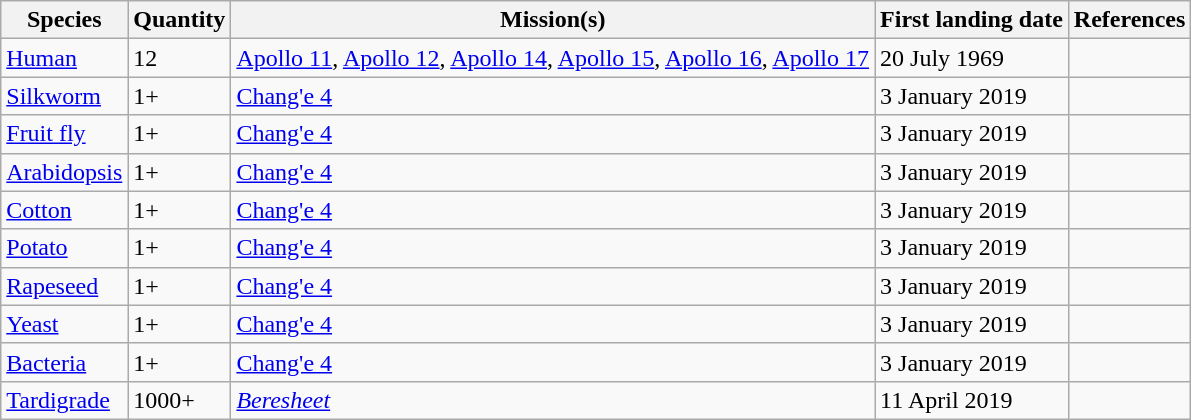<table class="wikitable sortable">
<tr>
<th>Species</th>
<th>Quantity</th>
<th>Mission(s)</th>
<th>First landing date</th>
<th>References</th>
</tr>
<tr>
<td><a href='#'>Human</a></td>
<td>12</td>
<td><a href='#'>Apollo 11</a>, <a href='#'>Apollo 12</a>, <a href='#'>Apollo 14</a>, <a href='#'>Apollo 15</a>, <a href='#'>Apollo 16</a>, <a href='#'>Apollo 17</a></td>
<td>20 July 1969</td>
<td></td>
</tr>
<tr>
<td><a href='#'>Silkworm</a></td>
<td>1+</td>
<td><a href='#'>Chang'e 4</a></td>
<td>3 January 2019</td>
<td></td>
</tr>
<tr>
<td><a href='#'>Fruit fly</a></td>
<td>1+</td>
<td><a href='#'>Chang'e 4</a></td>
<td>3 January 2019</td>
<td></td>
</tr>
<tr>
<td><a href='#'>Arabidopsis</a></td>
<td>1+</td>
<td><a href='#'>Chang'e 4</a></td>
<td>3 January 2019</td>
<td></td>
</tr>
<tr>
<td><a href='#'>Cotton</a></td>
<td>1+</td>
<td><a href='#'>Chang'e 4</a></td>
<td>3 January 2019</td>
<td></td>
</tr>
<tr>
<td><a href='#'>Potato</a></td>
<td>1+</td>
<td><a href='#'>Chang'e 4</a></td>
<td>3 January 2019</td>
<td></td>
</tr>
<tr>
<td><a href='#'>Rapeseed</a></td>
<td>1+</td>
<td><a href='#'>Chang'e 4</a></td>
<td>3 January 2019</td>
<td></td>
</tr>
<tr>
<td><a href='#'>Yeast</a></td>
<td>1+</td>
<td><a href='#'>Chang'e 4</a></td>
<td>3 January 2019</td>
<td></td>
</tr>
<tr>
<td><a href='#'>Bacteria</a></td>
<td>1+</td>
<td><a href='#'>Chang'e 4</a></td>
<td>3 January 2019</td>
<td></td>
</tr>
<tr>
<td><a href='#'>Tardigrade</a></td>
<td>1000+</td>
<td><em><a href='#'>Beresheet</a></em></td>
<td>11 April 2019</td>
<td></td>
</tr>
</table>
